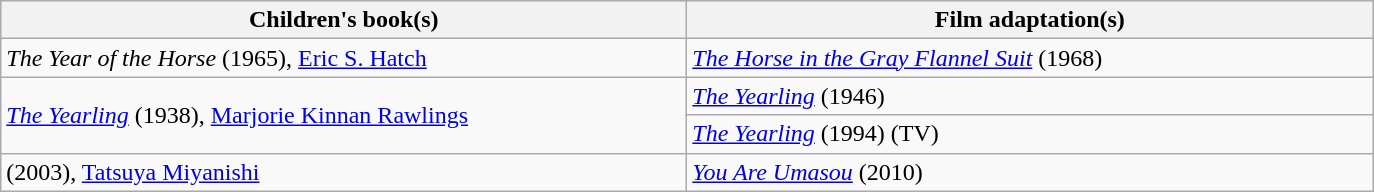<table class="wikitable">
<tr>
<th width="450">Children's book(s)</th>
<th width="450">Film adaptation(s)</th>
</tr>
<tr>
<td><em>The Year of the Horse</em> (1965), <a href='#'>Eric S. Hatch</a></td>
<td><em><a href='#'>The Horse in the Gray Flannel Suit</a></em> (1968)</td>
</tr>
<tr>
<td rowspan="2"><em><a href='#'>The Yearling</a></em> (1938), <a href='#'>Marjorie Kinnan Rawlings</a></td>
<td><em><a href='#'>The Yearling</a></em> (1946)</td>
</tr>
<tr>
<td><em><a href='#'>The Yearling</a></em> (1994) (TV)</td>
</tr>
<tr>
<td> (2003), <a href='#'>Tatsuya Miyanishi</a></td>
<td><em><a href='#'>You Are Umasou</a></em> (2010)</td>
</tr>
</table>
